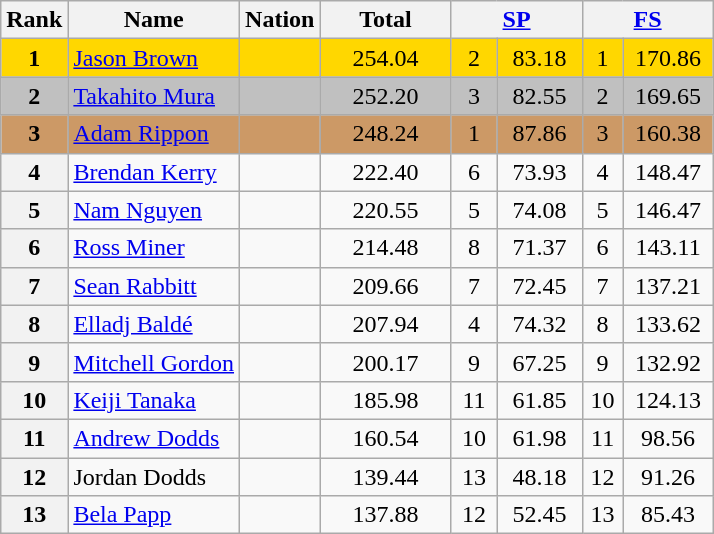<table class="wikitable sortable">
<tr>
<th>Rank</th>
<th>Name</th>
<th>Nation</th>
<th width="80px">Total</th>
<th colspan="2" width="80px"><a href='#'>SP</a></th>
<th colspan="2" width="80px"><a href='#'>FS</a></th>
</tr>
<tr bgcolor="gold">
<td align="center"><strong>1</strong></td>
<td><a href='#'>Jason Brown</a></td>
<td></td>
<td align="center">254.04</td>
<td align="center">2</td>
<td align="center">83.18</td>
<td align="center">1</td>
<td align="center">170.86</td>
</tr>
<tr bgcolor="silver">
<td align="center"><strong>2</strong></td>
<td><a href='#'>Takahito Mura</a></td>
<td></td>
<td align="center">252.20</td>
<td align="center">3</td>
<td align="center">82.55</td>
<td align="center">2</td>
<td align="center">169.65</td>
</tr>
<tr bgcolor="cc9966">
<td align="center"><strong>3</strong></td>
<td><a href='#'>Adam Rippon</a></td>
<td></td>
<td align="center">248.24</td>
<td align="center">1</td>
<td align="center">87.86</td>
<td align="center">3</td>
<td align="center">160.38</td>
</tr>
<tr>
<th>4</th>
<td><a href='#'>Brendan Kerry</a></td>
<td></td>
<td align="center">222.40</td>
<td align="center">6</td>
<td align="center">73.93</td>
<td align="center">4</td>
<td align="center">148.47</td>
</tr>
<tr>
<th>5</th>
<td><a href='#'>Nam Nguyen</a></td>
<td></td>
<td align="center">220.55</td>
<td align="center">5</td>
<td align="center">74.08</td>
<td align="center">5</td>
<td align="center">146.47</td>
</tr>
<tr>
<th>6</th>
<td><a href='#'>Ross Miner</a></td>
<td></td>
<td align="center">214.48</td>
<td align="center">8</td>
<td align="center">71.37</td>
<td align="center">6</td>
<td align="center">143.11</td>
</tr>
<tr>
<th>7</th>
<td><a href='#'>Sean Rabbitt</a></td>
<td></td>
<td align="center">209.66</td>
<td align="center">7</td>
<td align="center">72.45</td>
<td align="center">7</td>
<td align="center">137.21</td>
</tr>
<tr>
<th>8</th>
<td><a href='#'>Elladj Baldé</a></td>
<td></td>
<td align="center">207.94</td>
<td align="center">4</td>
<td align="center">74.32</td>
<td align="center">8</td>
<td align="center">133.62</td>
</tr>
<tr>
<th>9</th>
<td><a href='#'>Mitchell Gordon</a></td>
<td></td>
<td align="center">200.17</td>
<td align="center">9</td>
<td align="center">67.25</td>
<td align="center">9</td>
<td align="center">132.92</td>
</tr>
<tr>
<th>10</th>
<td><a href='#'>Keiji Tanaka</a></td>
<td></td>
<td align="center">185.98</td>
<td align="center">11</td>
<td align="center">61.85</td>
<td align="center">10</td>
<td align="center">124.13</td>
</tr>
<tr>
<th>11</th>
<td><a href='#'>Andrew Dodds</a></td>
<td></td>
<td align="center">160.54</td>
<td align="center">10</td>
<td align="center">61.98</td>
<td align="center">11</td>
<td align="center">98.56</td>
</tr>
<tr>
<th>12</th>
<td>Jordan Dodds</td>
<td></td>
<td align="center">139.44</td>
<td align="center">13</td>
<td align="center">48.18</td>
<td align="center">12</td>
<td align="center">91.26</td>
</tr>
<tr>
<th>13</th>
<td><a href='#'>Bela Papp</a></td>
<td></td>
<td align="center">137.88</td>
<td align="center">12</td>
<td align="center">52.45</td>
<td align="center">13</td>
<td align="center">85.43</td>
</tr>
</table>
